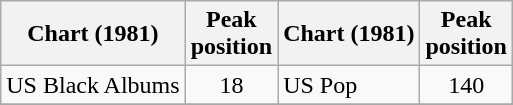<table class="wikitable">
<tr>
<th>Chart (1981)</th>
<th>Peak<br>position</th>
<th>Chart (1981)</th>
<th>Peak<br>position</th>
</tr>
<tr>
<td>US Black Albums</td>
<td align="center">18</td>
<td>US Pop</td>
<td align="center">140</td>
</tr>
<tr>
</tr>
</table>
